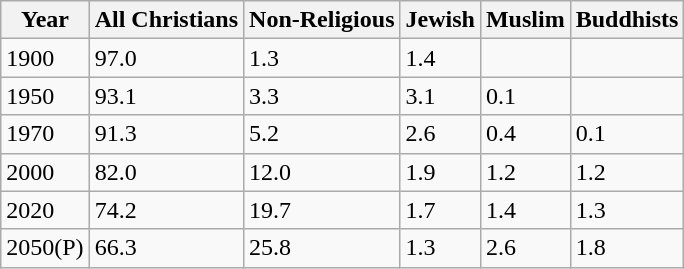<table class="wikitable">
<tr>
<th>Year</th>
<th>All Christians</th>
<th>Non-Religious</th>
<th>Jewish</th>
<th>Muslim</th>
<th>Buddhists</th>
</tr>
<tr>
<td>1900</td>
<td>97.0</td>
<td>1.3</td>
<td>1.4</td>
<td></td>
<td></td>
</tr>
<tr>
<td>1950</td>
<td>93.1</td>
<td>3.3</td>
<td>3.1</td>
<td>0.1</td>
<td></td>
</tr>
<tr>
<td>1970</td>
<td>91.3</td>
<td>5.2</td>
<td>2.6</td>
<td>0.4</td>
<td>0.1</td>
</tr>
<tr>
<td>2000</td>
<td>82.0</td>
<td>12.0</td>
<td>1.9</td>
<td>1.2</td>
<td>1.2</td>
</tr>
<tr>
<td>2020</td>
<td>74.2</td>
<td>19.7</td>
<td>1.7</td>
<td>1.4</td>
<td>1.3</td>
</tr>
<tr>
<td>2050(P)</td>
<td>66.3</td>
<td>25.8</td>
<td>1.3</td>
<td>2.6</td>
<td>1.8</td>
</tr>
</table>
